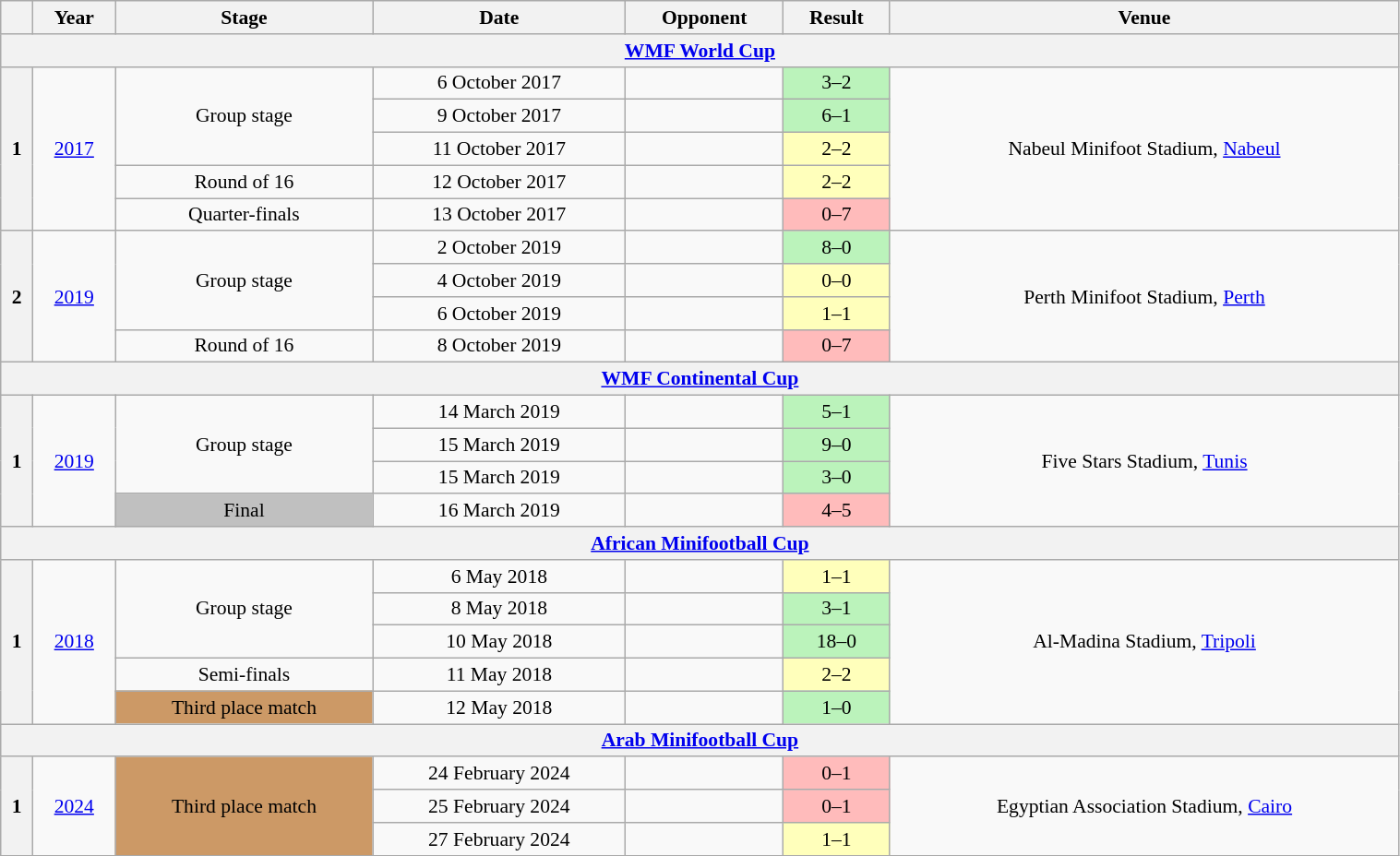<table class="wikitable" style="font-size:90%; text-align:center;" width="80%">
<tr>
<th></th>
<th>Year</th>
<th>Stage</th>
<th>Date</th>
<th>Opponent</th>
<th>Result</th>
<th>Venue</th>
</tr>
<tr>
<th colspan="7"><a href='#'>WMF World Cup</a></th>
</tr>
<tr>
<th rowspan="5">1</th>
<td rowspan="5"> <a href='#'>2017</a></td>
<td rowspan="3">Group stage</td>
<td>6 October 2017</td>
<td align="left"></td>
<td bgcolor="#bbf3bb">3–2</td>
<td rowspan="5">Nabeul Minifoot Stadium, <a href='#'>Nabeul</a></td>
</tr>
<tr>
<td>9 October 2017</td>
<td align="left"></td>
<td bgcolor="#bbf3bb">6–1</td>
</tr>
<tr>
<td>11 October 2017</td>
<td align="left"></td>
<td bgcolor="#ffffbb">2–2</td>
</tr>
<tr>
<td>Round of 16</td>
<td>12 October 2017</td>
<td align="left"></td>
<td bgcolor="#ffffbb">2–2 </td>
</tr>
<tr>
<td>Quarter-finals</td>
<td>13 October 2017</td>
<td align="left"></td>
<td bgcolor="#ffbbbb">0–7</td>
</tr>
<tr>
<th rowspan="4">2</th>
<td rowspan="4"> <a href='#'>2019</a></td>
<td rowspan="3">Group stage</td>
<td>2 October 2019</td>
<td align="left"></td>
<td bgcolor="#bbf3bb">8–0</td>
<td rowspan="4">Perth Minifoot Stadium, <a href='#'>Perth</a></td>
</tr>
<tr>
<td>4 October 2019</td>
<td align="left"></td>
<td bgcolor="#ffffbb">0–0</td>
</tr>
<tr>
<td>6 October 2019</td>
<td align="left"></td>
<td bgcolor="#ffffbb">1–1</td>
</tr>
<tr>
<td>Round of 16</td>
<td>8 October 2019</td>
<td align="left"></td>
<td bgcolor="#ffbbbb">0–7</td>
</tr>
<tr>
<th colspan="7"><a href='#'>WMF Continental Cup</a></th>
</tr>
<tr>
<th rowspan="4">1</th>
<td rowspan="4"> <a href='#'>2019</a></td>
<td rowspan="3">Group stage</td>
<td>14 March 2019</td>
<td align="left"></td>
<td bgcolor="#bbf3bb">5–1</td>
<td rowspan="4">Five Stars Stadium, <a href='#'>Tunis</a></td>
</tr>
<tr>
<td>15 March 2019</td>
<td align="left"></td>
<td bgcolor="#bbf3bb">9–0</td>
</tr>
<tr>
<td>15 March 2019</td>
<td align="left"></td>
<td bgcolor="#bbf3bb">3–0</td>
</tr>
<tr>
<td style="background:silver;">Final</td>
<td>16 March 2019</td>
<td align="left"></td>
<td bgcolor="#ffbbbb">4–5</td>
</tr>
<tr>
<th colspan="7"><a href='#'>African Minifootball Cup</a></th>
</tr>
<tr>
<th rowspan="5">1</th>
<td rowspan="5"> <a href='#'>2018</a></td>
<td rowspan="3">Group stage</td>
<td>6 May 2018</td>
<td align="left"></td>
<td bgcolor="#ffffbb">1–1</td>
<td rowspan="5">Al-Madina Stadium, <a href='#'>Tripoli</a></td>
</tr>
<tr>
<td>8 May 2018</td>
<td align="left"></td>
<td bgcolor="#bbf3bb">3–1</td>
</tr>
<tr>
<td>10 May 2018</td>
<td align="left"></td>
<td bgcolor="#bbf3bb">18–0</td>
</tr>
<tr>
<td>Semi-finals</td>
<td>11 May 2018</td>
<td align="left"></td>
<td bgcolor="#ffffbb">2–2 </td>
</tr>
<tr>
<td style="background:#cc9966;">Third place match</td>
<td>12 May 2018</td>
<td align="left"></td>
<td bgcolor="#bbf3bb">1–0</td>
</tr>
<tr>
<th colspan="7"><a href='#'>Arab Minifootball Cup</a></th>
</tr>
<tr>
<th rowspan="3">1</th>
<td rowspan="3"> <a href='#'>2024</a></td>
<td style="background:#cc9966;" rowspan="3">Third place match</td>
<td>24 February 2024</td>
<td align="left"></td>
<td bgcolor="#ffbbbb">0–1</td>
<td rowspan="3">Egyptian Association Stadium, <a href='#'>Cairo</a></td>
</tr>
<tr>
<td>25 February 2024</td>
<td align="left"></td>
<td bgcolor="#ffbbbb">0–1</td>
</tr>
<tr>
<td>27 February 2024</td>
<td align="left"></td>
<td bgcolor="#ffffbb">1–1</td>
</tr>
</table>
